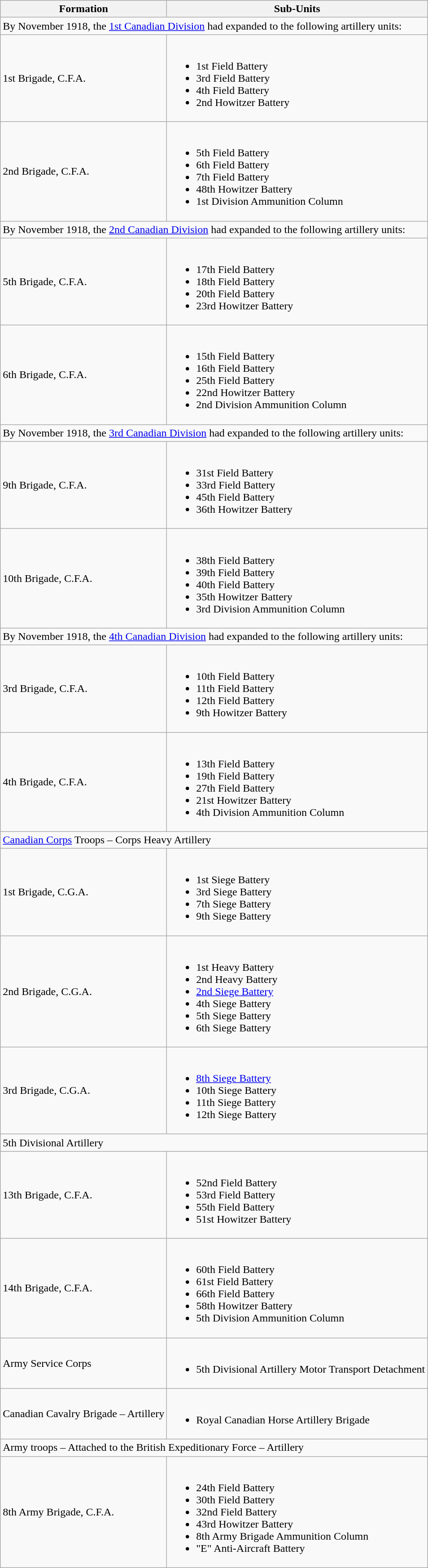<table class="wikitable">
<tr>
<th>Formation</th>
<th>Sub-Units</th>
</tr>
<tr>
<td colspan="2">By November 1918, the <a href='#'>1st Canadian Division</a> had expanded to the following artillery units:</td>
</tr>
<tr>
<td>1st Brigade, C.F.A.</td>
<td><br><ul><li>1st Field Battery</li><li>3rd Field Battery</li><li>4th Field Battery</li><li>2nd Howitzer Battery</li></ul></td>
</tr>
<tr>
<td>2nd Brigade, C.F.A.</td>
<td><br><ul><li>5th Field Battery</li><li>6th Field Battery</li><li>7th Field Battery</li><li>48th Howitzer Battery</li><li>1st Division Ammunition Column</li></ul></td>
</tr>
<tr>
<td colspan="2">By November 1918, the <a href='#'>2nd Canadian Division</a> had expanded to the following artillery units:</td>
</tr>
<tr>
<td>5th Brigade, C.F.A.</td>
<td><br><ul><li>17th Field Battery</li><li>18th Field Battery</li><li>20th Field Battery</li><li>23rd Howitzer Battery</li></ul></td>
</tr>
<tr>
<td>6th Brigade, C.F.A.</td>
<td><br><ul><li>15th Field Battery</li><li>16th Field Battery</li><li>25th Field Battery</li><li>22nd Howitzer Battery</li><li>2nd Division Ammunition Column</li></ul></td>
</tr>
<tr>
<td colspan="2">By November 1918, the <a href='#'>3rd Canadian Division</a> had expanded to the following artillery units:</td>
</tr>
<tr>
<td>9th Brigade, C.F.A.</td>
<td><br><ul><li>31st Field Battery</li><li>33rd Field Battery</li><li>45th Field Battery</li><li>36th Howitzer Battery</li></ul></td>
</tr>
<tr>
<td>10th Brigade, C.F.A.</td>
<td><br><ul><li>38th Field Battery</li><li>39th Field Battery</li><li>40th Field Battery</li><li>35th Howitzer Battery</li><li>3rd Division Ammunition Column</li></ul></td>
</tr>
<tr>
<td colspan="2">By November 1918, the <a href='#'>4th Canadian Division</a> had expanded to the following artillery units:</td>
</tr>
<tr>
<td>3rd Brigade, C.F.A.</td>
<td><br><ul><li>10th Field Battery</li><li>11th Field Battery</li><li>12th Field Battery</li><li>9th Howitzer Battery</li></ul></td>
</tr>
<tr>
<td>4th Brigade, C.F.A.</td>
<td><br><ul><li>13th Field Battery</li><li>19th Field Battery</li><li>27th Field Battery</li><li>21st Howitzer Battery</li><li>4th Division Ammunition Column</li></ul></td>
</tr>
<tr>
<td colspan="2"><a href='#'>Canadian Corps</a> Troops – Corps Heavy Artillery</td>
</tr>
<tr>
<td>1st Brigade, C.G.A.</td>
<td><br><ul><li>1st Siege Battery</li><li>3rd Siege Battery</li><li>7th Siege Battery</li><li>9th Siege Battery</li></ul></td>
</tr>
<tr>
<td>2nd Brigade, C.G.A.</td>
<td><br><ul><li>1st Heavy Battery</li><li>2nd Heavy Battery</li><li><a href='#'>2nd Siege Battery</a></li><li>4th Siege Battery</li><li>5th Siege Battery</li><li>6th Siege Battery</li></ul></td>
</tr>
<tr>
<td>3rd Brigade, C.G.A.</td>
<td><br><ul><li><a href='#'>8th Siege Battery</a></li><li>10th Siege Battery</li><li>11th Siege Battery</li><li>12th Siege Battery</li></ul></td>
</tr>
<tr>
<td colspan="2">5th Divisional Artillery</td>
</tr>
<tr>
<td>13th Brigade, C.F.A.</td>
<td><br><ul><li>52nd Field Battery</li><li>53rd Field Battery</li><li>55th Field Battery</li><li>51st Howitzer Battery</li></ul></td>
</tr>
<tr>
<td>14th Brigade, C.F.A.</td>
<td><br><ul><li>60th Field Battery</li><li>61st Field Battery</li><li>66th Field Battery</li><li>58th Howitzer Battery</li><li>5th Division Ammunition Column</li></ul></td>
</tr>
<tr>
<td>Army Service Corps</td>
<td><br><ul><li>5th Divisional Artillery Motor Transport Detachment</li></ul></td>
</tr>
<tr>
<td>Canadian Cavalry Brigade – Artillery</td>
<td><br><ul><li>Royal Canadian Horse Artillery Brigade</li></ul></td>
</tr>
<tr>
<td colspan="2">Army troops – Attached to the British Expeditionary Force – Artillery</td>
</tr>
<tr>
<td>8th Army Brigade, C.F.A.</td>
<td><br><ul><li>24th Field Battery</li><li>30th Field Battery</li><li>32nd Field Battery</li><li>43rd Howitzer Battery</li><li>8th Army Brigade Ammunition Column</li><li>"E" Anti-Aircraft Battery</li></ul></td>
</tr>
</table>
